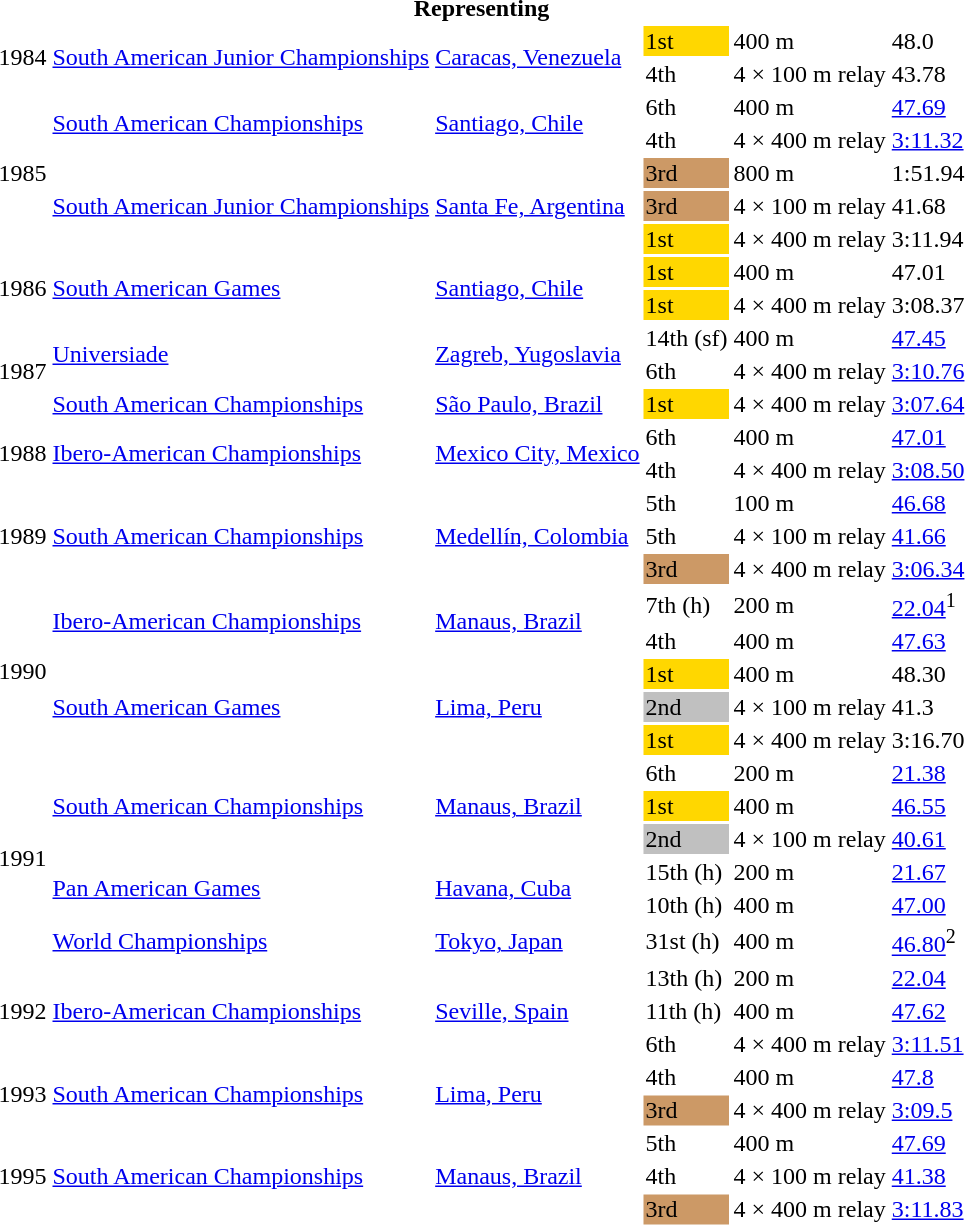<table>
<tr>
<th colspan="6">Representing </th>
</tr>
<tr>
<td rowspan=2>1984</td>
<td rowspan=2><a href='#'>South American Junior Championships</a></td>
<td rowspan=2><a href='#'>Caracas, Venezuela</a></td>
<td bgcolor=gold>1st</td>
<td>400 m</td>
<td>48.0</td>
</tr>
<tr>
<td>4th</td>
<td>4 × 100 m relay</td>
<td>43.78</td>
</tr>
<tr>
<td rowspan=5>1985</td>
<td rowspan=2><a href='#'>South American Championships</a></td>
<td rowspan=2><a href='#'>Santiago, Chile</a></td>
<td>6th</td>
<td>400 m</td>
<td><a href='#'>47.69</a></td>
</tr>
<tr>
<td>4th</td>
<td>4 × 400 m relay</td>
<td><a href='#'>3:11.32</a></td>
</tr>
<tr>
<td rowspan=3><a href='#'>South American Junior Championships</a></td>
<td rowspan=3><a href='#'>Santa Fe, Argentina</a></td>
<td bgcolor=cc9966>3rd</td>
<td>800 m</td>
<td>1:51.94</td>
</tr>
<tr>
<td bgcolor=cc9966>3rd</td>
<td>4 × 100 m relay</td>
<td>41.68</td>
</tr>
<tr>
<td bgcolor=gold>1st</td>
<td>4 × 400 m relay</td>
<td>3:11.94</td>
</tr>
<tr>
<td rowspan=2>1986</td>
<td rowspan=2><a href='#'>South American Games</a></td>
<td rowspan=2><a href='#'>Santiago, Chile</a></td>
<td bgcolor=gold>1st</td>
<td>400 m</td>
<td>47.01</td>
</tr>
<tr>
<td bgcolor=gold>1st</td>
<td>4 × 400 m relay</td>
<td>3:08.37</td>
</tr>
<tr>
<td rowspan=3>1987</td>
<td rowspan=2><a href='#'>Universiade</a></td>
<td rowspan=2><a href='#'>Zagreb, Yugoslavia</a></td>
<td>14th (sf)</td>
<td>400 m</td>
<td><a href='#'>47.45</a></td>
</tr>
<tr>
<td>6th</td>
<td>4 × 400 m relay</td>
<td><a href='#'>3:10.76</a></td>
</tr>
<tr>
<td><a href='#'>South American Championships</a></td>
<td><a href='#'>São Paulo, Brazil</a></td>
<td bgcolor=gold>1st</td>
<td>4 × 400 m relay</td>
<td><a href='#'>3:07.64</a></td>
</tr>
<tr>
<td rowspan=2>1988</td>
<td rowspan=2><a href='#'>Ibero-American Championships</a></td>
<td rowspan=2><a href='#'>Mexico City, Mexico</a></td>
<td>6th</td>
<td>400 m</td>
<td><a href='#'>47.01</a></td>
</tr>
<tr>
<td>4th</td>
<td>4 × 400 m relay</td>
<td><a href='#'>3:08.50</a></td>
</tr>
<tr>
<td rowspan=3>1989</td>
<td rowspan=3><a href='#'>South American Championships</a></td>
<td rowspan=3><a href='#'>Medellín, Colombia</a></td>
<td>5th</td>
<td>100 m</td>
<td><a href='#'>46.68</a></td>
</tr>
<tr>
<td>5th</td>
<td>4 × 100 m relay</td>
<td><a href='#'>41.66</a></td>
</tr>
<tr>
<td bgcolor=cc9966>3rd</td>
<td>4 × 400 m relay</td>
<td><a href='#'>3:06.34</a></td>
</tr>
<tr>
<td rowspan=5>1990</td>
<td rowspan=2><a href='#'>Ibero-American Championships</a></td>
<td rowspan=2><a href='#'>Manaus, Brazil</a></td>
<td>7th (h)</td>
<td>200 m</td>
<td><a href='#'>22.04</a><sup>1</sup></td>
</tr>
<tr>
<td>4th</td>
<td>400 m</td>
<td><a href='#'>47.63</a></td>
</tr>
<tr>
<td rowspan=3><a href='#'>South American Games</a></td>
<td rowspan=3><a href='#'>Lima, Peru</a></td>
<td bgcolor=gold>1st</td>
<td>400 m</td>
<td>48.30</td>
</tr>
<tr>
<td bgcolor=silver>2nd</td>
<td>4 × 100 m relay</td>
<td>41.3</td>
</tr>
<tr>
<td bgcolor=gold>1st</td>
<td>4 × 400 m relay</td>
<td>3:16.70</td>
</tr>
<tr>
<td rowspan=6>1991</td>
<td rowspan=3><a href='#'>South American Championships</a></td>
<td rowspan=3><a href='#'>Manaus, Brazil</a></td>
<td>6th</td>
<td>200 m</td>
<td><a href='#'>21.38</a></td>
</tr>
<tr>
<td bgcolor=gold>1st</td>
<td>400 m</td>
<td><a href='#'>46.55</a></td>
</tr>
<tr>
<td bgcolor=silver>2nd</td>
<td>4 × 100 m relay</td>
<td><a href='#'>40.61</a></td>
</tr>
<tr>
<td rowspan=2><a href='#'>Pan American Games</a></td>
<td rowspan=2><a href='#'>Havana, Cuba</a></td>
<td>15th (h)</td>
<td>200 m</td>
<td><a href='#'>21.67</a></td>
</tr>
<tr>
<td>10th (h)</td>
<td>400 m</td>
<td><a href='#'>47.00</a></td>
</tr>
<tr>
<td><a href='#'>World Championships</a></td>
<td><a href='#'>Tokyo, Japan</a></td>
<td>31st (h)</td>
<td>400 m</td>
<td><a href='#'>46.80</a><sup>2</sup></td>
</tr>
<tr>
<td rowspan=3>1992</td>
<td rowspan=3><a href='#'>Ibero-American Championships</a></td>
<td rowspan=3><a href='#'>Seville, Spain</a></td>
<td>13th (h)</td>
<td>200 m</td>
<td><a href='#'>22.04</a></td>
</tr>
<tr>
<td>11th (h)</td>
<td>400 m</td>
<td><a href='#'>47.62</a></td>
</tr>
<tr>
<td>6th</td>
<td>4 × 400 m relay</td>
<td><a href='#'>3:11.51</a></td>
</tr>
<tr>
<td rowspan=2>1993</td>
<td rowspan=2><a href='#'>South American Championships</a></td>
<td rowspan=2><a href='#'>Lima, Peru</a></td>
<td>4th</td>
<td>400 m</td>
<td><a href='#'>47.8</a></td>
</tr>
<tr>
<td bgcolor=cc9966>3rd</td>
<td>4 × 400 m relay</td>
<td><a href='#'>3:09.5</a></td>
</tr>
<tr>
<td rowspan=3>1995</td>
<td rowspan=3><a href='#'>South American Championships</a></td>
<td rowspan=3><a href='#'>Manaus, Brazil</a></td>
<td>5th</td>
<td>400 m</td>
<td><a href='#'>47.69</a></td>
</tr>
<tr>
<td>4th</td>
<td>4 × 100 m relay</td>
<td><a href='#'>41.38</a></td>
</tr>
<tr>
<td bgcolor=cc9966>3rd</td>
<td>4 × 400 m relay</td>
<td><a href='#'>3:11.83</a></td>
</tr>
</table>
